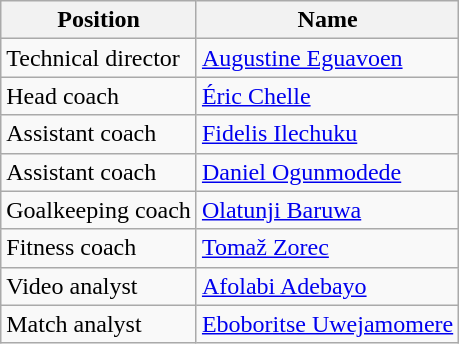<table class="wikitable">
<tr>
<th>Position</th>
<th>Name</th>
</tr>
<tr>
<td>Technical director</td>
<td> <a href='#'>Augustine Eguavoen</a></td>
</tr>
<tr>
<td>Head coach</td>
<td> <a href='#'>Éric Chelle</a></td>
</tr>
<tr>
<td>Assistant coach</td>
<td> <a href='#'>Fidelis Ilechuku</a></td>
</tr>
<tr>
<td>Assistant coach</td>
<td> <a href='#'>Daniel Ogunmodede</a></td>
</tr>
<tr>
<td>Goalkeeping coach</td>
<td> <a href='#'>Olatunji Baruwa</a></td>
</tr>
<tr>
<td>Fitness coach</td>
<td> <a href='#'>Tomaž Zorec</a></td>
</tr>
<tr>
<td>Video analyst</td>
<td> <a href='#'>Afolabi Adebayo</a></td>
</tr>
<tr>
<td>Match analyst</td>
<td> <a href='#'>Eboboritse Uwejamomere</a></td>
</tr>
</table>
